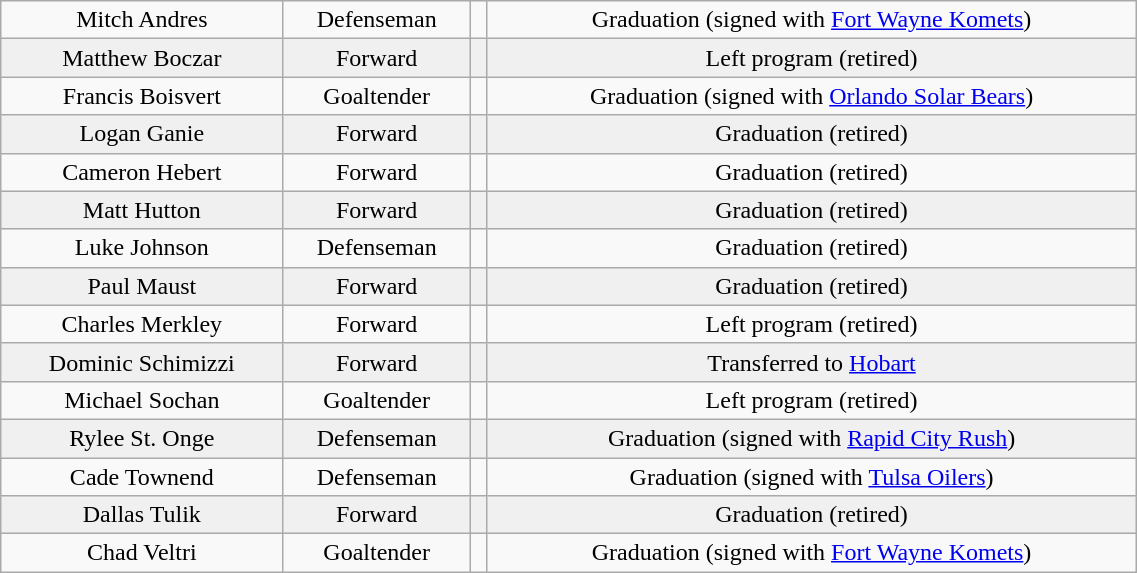<table class="wikitable" width="60%">
<tr align="center" bgcolor="">
<td>Mitch Andres</td>
<td>Defenseman</td>
<td></td>
<td>Graduation (signed with <a href='#'>Fort Wayne Komets</a>)</td>
</tr>
<tr align="center" bgcolor="f0f0f0">
<td>Matthew Boczar</td>
<td>Forward</td>
<td></td>
<td>Left program (retired)</td>
</tr>
<tr align="center" bgcolor="">
<td>Francis Boisvert</td>
<td>Goaltender</td>
<td></td>
<td>Graduation (signed with <a href='#'>Orlando Solar Bears</a>)</td>
</tr>
<tr align="center" bgcolor="f0f0f0">
<td>Logan Ganie</td>
<td>Forward</td>
<td></td>
<td>Graduation (retired)</td>
</tr>
<tr align="center" bgcolor="">
<td>Cameron Hebert</td>
<td>Forward</td>
<td></td>
<td>Graduation (retired)</td>
</tr>
<tr align="center" bgcolor="f0f0f0">
<td>Matt Hutton</td>
<td>Forward</td>
<td></td>
<td>Graduation (retired)</td>
</tr>
<tr align="center" bgcolor="">
<td>Luke Johnson</td>
<td>Defenseman</td>
<td></td>
<td>Graduation (retired)</td>
</tr>
<tr align="center" bgcolor="f0f0f0">
<td>Paul Maust</td>
<td>Forward</td>
<td></td>
<td>Graduation (retired)</td>
</tr>
<tr align="center" bgcolor="">
<td>Charles Merkley</td>
<td>Forward</td>
<td></td>
<td>Left program (retired)</td>
</tr>
<tr align="center" bgcolor="f0f0f0">
<td>Dominic Schimizzi</td>
<td>Forward</td>
<td></td>
<td>Transferred to <a href='#'>Hobart</a></td>
</tr>
<tr align="center" bgcolor="">
<td>Michael Sochan</td>
<td>Goaltender</td>
<td></td>
<td>Left program (retired)</td>
</tr>
<tr align="center" bgcolor="f0f0f0">
<td>Rylee St. Onge</td>
<td>Defenseman</td>
<td></td>
<td>Graduation (signed with <a href='#'>Rapid City Rush</a>)</td>
</tr>
<tr align="center" bgcolor="">
<td>Cade Townend</td>
<td>Defenseman</td>
<td></td>
<td>Graduation (signed with <a href='#'>Tulsa Oilers</a>)</td>
</tr>
<tr align="center" bgcolor="f0f0f0">
<td>Dallas Tulik</td>
<td>Forward</td>
<td></td>
<td>Graduation (retired)</td>
</tr>
<tr align="center" bgcolor="">
<td>Chad Veltri</td>
<td>Goaltender</td>
<td></td>
<td>Graduation (signed with <a href='#'>Fort Wayne Komets</a>)</td>
</tr>
</table>
